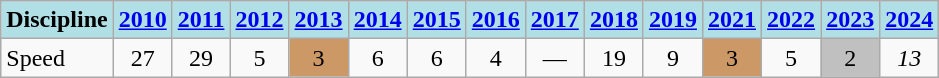<table class="wikitable" style="text-align: center">
<tr>
<th style="background: #b0e0e6">Discipline</th>
<th style="background: #b0e0e6;"><a href='#'>2010</a></th>
<th style="background: #b0e0e6;"><a href='#'>2011</a></th>
<th style="background: #b0e0e6;"><a href='#'>2012</a></th>
<th style="background: #b0e0e6;"><a href='#'>2013</a></th>
<th style="background: #b0e0e6;"><a href='#'>2014</a></th>
<th style="background: #b0e0e6;"><a href='#'>2015</a></th>
<th style="background: #b0e0e6;"><a href='#'>2016</a></th>
<th style="background: #b0e0e6;"><a href='#'>2017</a></th>
<th style="background: #b0e0e6;"><a href='#'>2018</a></th>
<th style="background: #b0e0e6;"><a href='#'>2019</a></th>
<th style="background: #b0e0e6;"><a href='#'>2021</a></th>
<th style="background: #b0e0e6;"><a href='#'>2022</a></th>
<th style="background: #b0e0e6;"><a href='#'>2023</a></th>
<th style="background: #b0e0e6;"><a href='#'>2024</a></th>
</tr>
<tr>
<td align="left">Speed</td>
<td>27</td>
<td>29</td>
<td>5</td>
<td style="background: #c96;">3</td>
<td>6</td>
<td>6</td>
<td>4</td>
<td>—</td>
<td>19</td>
<td>9</td>
<td style="background: #c96;">3</td>
<td>5</td>
<td style="background: silver;">2</td>
<td><em>13</em></td>
</tr>
</table>
